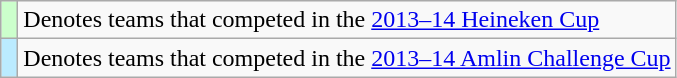<table class="wikitable">
<tr>
<td bgcolor="#ccffcc"> </td>
<td>Denotes teams that competed in the <a href='#'>2013–14 Heineken Cup</a></td>
</tr>
<tr>
<td bgcolor="#bbebff"> </td>
<td>Denotes teams that competed in the <a href='#'>2013–14 Amlin Challenge Cup</a></td>
</tr>
</table>
